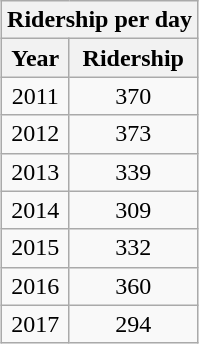<table class="wikitable" style="margin: 1em 0.2em; text-align: center;">
<tr>
<th colspan="2">Ridership per day </th>
</tr>
<tr>
<th>Year</th>
<th>Ridership</th>
</tr>
<tr>
<td>2011</td>
<td>370</td>
</tr>
<tr>
<td>2012</td>
<td>373</td>
</tr>
<tr>
<td>2013</td>
<td>339</td>
</tr>
<tr>
<td>2014</td>
<td>309</td>
</tr>
<tr>
<td>2015</td>
<td>332</td>
</tr>
<tr>
<td>2016</td>
<td>360</td>
</tr>
<tr>
<td>2017</td>
<td>294</td>
</tr>
</table>
